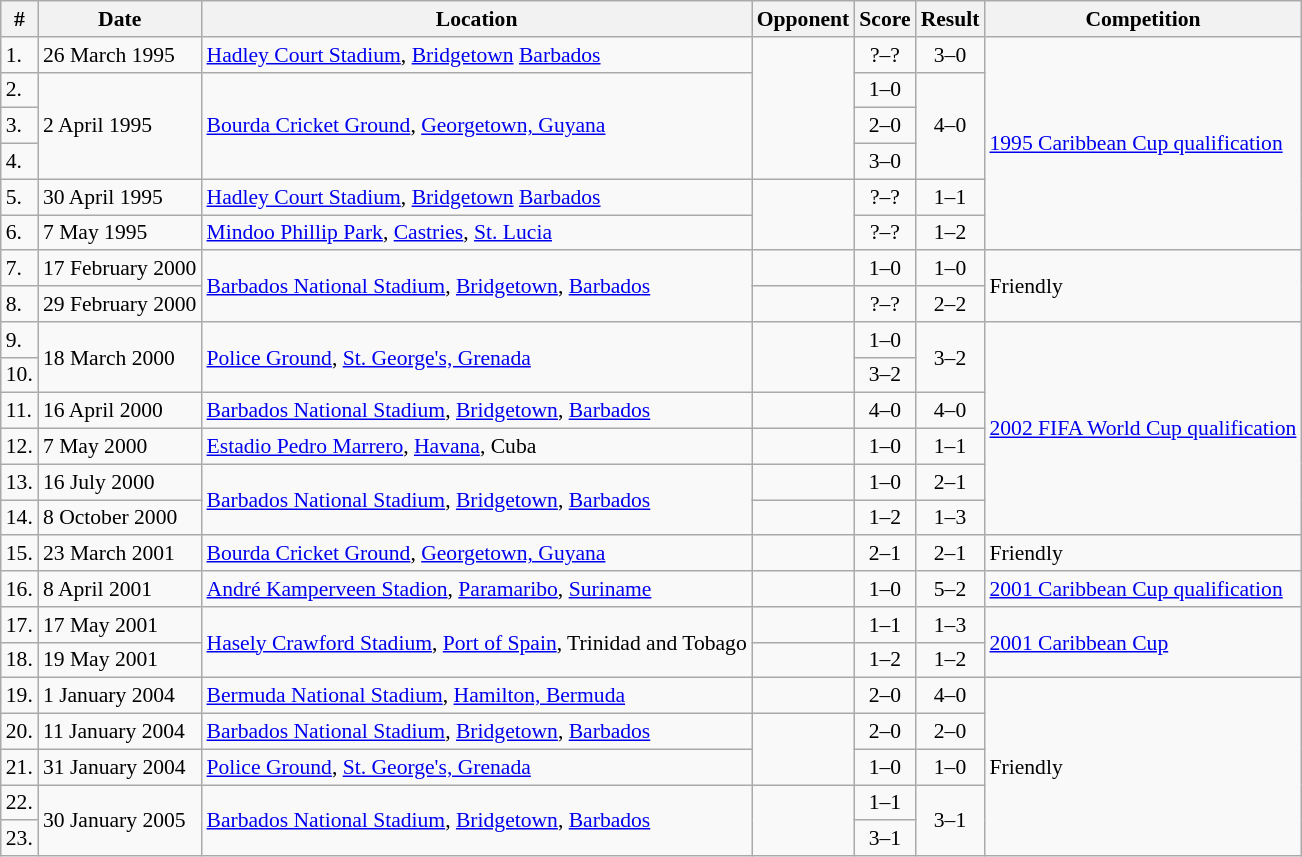<table class="wikitable sortable" style="font-size:90%">
<tr>
<th>#</th>
<th>Date</th>
<th>Location</th>
<th>Opponent</th>
<th>Score</th>
<th>Result</th>
<th>Competition</th>
</tr>
<tr>
<td>1.</td>
<td>26 March 1995</td>
<td><a href='#'>Hadley Court Stadium</a>, <a href='#'>Bridgetown</a> <a href='#'>Barbados</a></td>
<td rowspan=4></td>
<td style="text-align:center;">?–?</td>
<td style="text-align:center;">3–0</td>
<td rowspan=6><a href='#'>1995 Caribbean Cup qualification</a></td>
</tr>
<tr>
<td>2.</td>
<td rowspan=3>2 April 1995</td>
<td rowspan=3><a href='#'>Bourda Cricket Ground</a>, <a href='#'>Georgetown, Guyana</a></td>
<td style="text-align:center;">1–0</td>
<td rowspan=3 style="text-align:center;">4–0</td>
</tr>
<tr>
<td>3.</td>
<td style="text-align:center;">2–0</td>
</tr>
<tr>
<td>4.</td>
<td style="text-align:center;">3–0</td>
</tr>
<tr>
<td>5.</td>
<td>30 April 1995</td>
<td><a href='#'>Hadley Court Stadium</a>, <a href='#'>Bridgetown</a> <a href='#'>Barbados</a></td>
<td rowspan=2></td>
<td style="text-align:center;">?–?</td>
<td style="text-align:center;">1–1</td>
</tr>
<tr>
<td>6.</td>
<td>7 May 1995</td>
<td><a href='#'>Mindoo Phillip Park</a>, <a href='#'>Castries</a>, <a href='#'>St. Lucia</a></td>
<td style="text-align:center;">?–?</td>
<td style="text-align:center;">1–2</td>
</tr>
<tr>
<td>7.</td>
<td>17 February 2000</td>
<td rowspan=2><a href='#'>Barbados National Stadium</a>, <a href='#'>Bridgetown</a>, <a href='#'>Barbados</a></td>
<td></td>
<td style="text-align:center;">1–0</td>
<td style="text-align:center;">1–0</td>
<td rowspan=2>Friendly</td>
</tr>
<tr>
<td>8.</td>
<td>29 February 2000</td>
<td></td>
<td style="text-align:center;">?–?</td>
<td style="text-align:center;">2–2</td>
</tr>
<tr>
<td>9.</td>
<td rowspan=2>18 March 2000</td>
<td rowspan=2><a href='#'>Police Ground</a>, <a href='#'>St. George's, Grenada</a></td>
<td rowspan=2></td>
<td style="text-align:center;">1–0</td>
<td rowspan=2 style="text-align:center;">3–2</td>
<td rowspan=6><a href='#'>2002 FIFA World Cup qualification</a></td>
</tr>
<tr>
<td>10.</td>
<td style="text-align:center;">3–2</td>
</tr>
<tr>
<td>11.</td>
<td>16 April 2000</td>
<td><a href='#'>Barbados National Stadium</a>, <a href='#'>Bridgetown</a>, <a href='#'>Barbados</a></td>
<td></td>
<td style="text-align:center;">4–0</td>
<td style="text-align:center;">4–0</td>
</tr>
<tr>
<td>12.</td>
<td>7 May 2000</td>
<td><a href='#'>Estadio Pedro Marrero</a>, <a href='#'>Havana</a>, Cuba</td>
<td></td>
<td style="text-align:center;">1–0</td>
<td style="text-align:center;">1–1</td>
</tr>
<tr>
<td>13.</td>
<td>16 July 2000</td>
<td rowspan=2><a href='#'>Barbados National Stadium</a>, <a href='#'>Bridgetown</a>, <a href='#'>Barbados</a></td>
<td></td>
<td style="text-align:center;">1–0</td>
<td style="text-align:center;">2–1</td>
</tr>
<tr>
<td>14.</td>
<td>8 October 2000</td>
<td></td>
<td style="text-align:center;">1–2</td>
<td style="text-align:center;">1–3</td>
</tr>
<tr>
<td>15.</td>
<td>23 March 2001</td>
<td><a href='#'>Bourda Cricket Ground</a>, <a href='#'>Georgetown, Guyana</a></td>
<td></td>
<td style="text-align:center;">2–1</td>
<td style="text-align:center;">2–1</td>
<td>Friendly</td>
</tr>
<tr>
<td>16.</td>
<td>8 April 2001</td>
<td><a href='#'>André Kamperveen Stadion</a>, <a href='#'>Paramaribo</a>, <a href='#'>Suriname</a></td>
<td></td>
<td style="text-align:center;">1–0</td>
<td style="text-align:center;">5–2</td>
<td><a href='#'>2001 Caribbean Cup qualification</a></td>
</tr>
<tr>
<td>17.</td>
<td>17 May 2001</td>
<td rowspan=2><a href='#'>Hasely Crawford Stadium</a>, <a href='#'>Port of Spain</a>, Trinidad and Tobago</td>
<td></td>
<td style="text-align:center;">1–1</td>
<td style="text-align:center;">1–3</td>
<td rowspan=2><a href='#'>2001 Caribbean Cup</a></td>
</tr>
<tr>
<td>18.</td>
<td>19 May 2001</td>
<td></td>
<td style="text-align:center;">1–2</td>
<td style="text-align:center;">1–2</td>
</tr>
<tr>
<td>19.</td>
<td>1 January 2004</td>
<td><a href='#'>Bermuda National Stadium</a>, <a href='#'>Hamilton, Bermuda</a></td>
<td></td>
<td style="text-align:center;">2–0</td>
<td style="text-align:center;">4–0</td>
<td rowspan=5>Friendly</td>
</tr>
<tr>
<td>20.</td>
<td>11 January 2004</td>
<td><a href='#'>Barbados National Stadium</a>, <a href='#'>Bridgetown</a>, <a href='#'>Barbados</a></td>
<td rowspan=2></td>
<td style="text-align:center;">2–0</td>
<td style="text-align:center;">2–0</td>
</tr>
<tr>
<td>21.</td>
<td>31 January 2004</td>
<td><a href='#'>Police Ground</a>, <a href='#'>St. George's, Grenada</a></td>
<td style="text-align:center;">1–0</td>
<td style="text-align:center;">1–0</td>
</tr>
<tr>
<td>22.</td>
<td rowspan=2>30 January 2005</td>
<td rowspan=2><a href='#'>Barbados National Stadium</a>, <a href='#'>Bridgetown</a>, <a href='#'>Barbados</a></td>
<td rowspan=2></td>
<td style="text-align:center;">1–1</td>
<td rowspan=2 style="text-align:center;">3–1</td>
</tr>
<tr>
<td>23.</td>
<td style="text-align:center;">3–1</td>
</tr>
</table>
